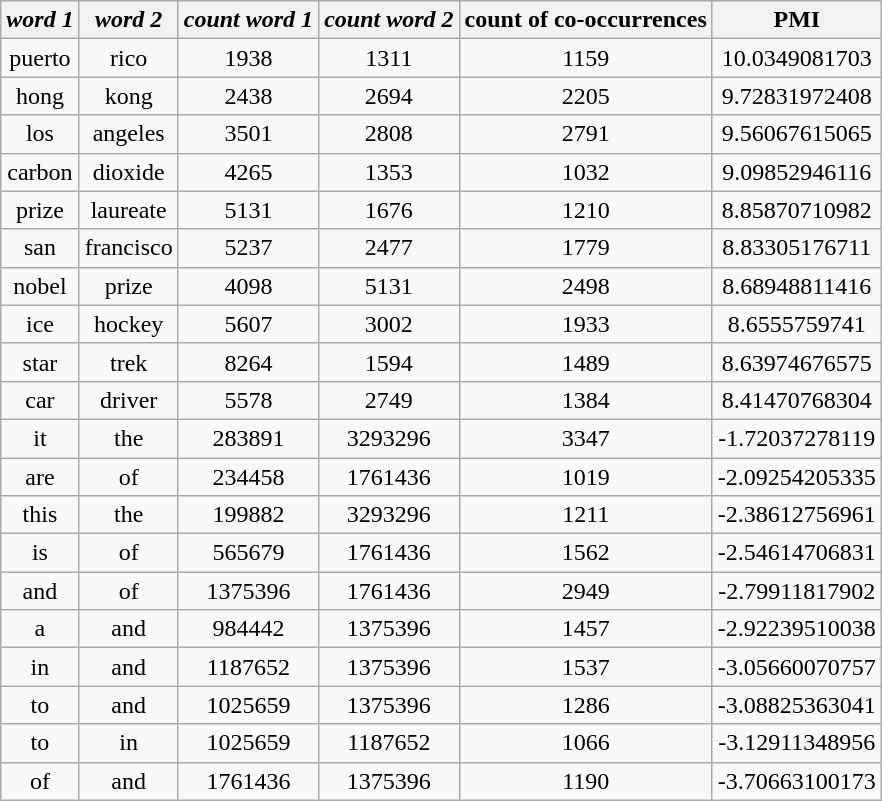<table class="wikitable" style="text-align: center">
<tr>
<th><em>word 1</em></th>
<th><em>word 2</em></th>
<th><em>count word 1</em></th>
<th><em>count word 2</em></th>
<th>count of co-occurrences</th>
<th>PMI</th>
</tr>
<tr>
<td>puerto</td>
<td>rico</td>
<td>1938</td>
<td>1311</td>
<td>1159</td>
<td>10.0349081703</td>
</tr>
<tr>
<td>hong</td>
<td>kong</td>
<td>2438</td>
<td>2694</td>
<td>2205</td>
<td>9.72831972408</td>
</tr>
<tr>
<td>los</td>
<td>angeles</td>
<td>3501</td>
<td>2808</td>
<td>2791</td>
<td>9.56067615065</td>
</tr>
<tr>
<td>carbon</td>
<td>dioxide</td>
<td>4265</td>
<td>1353</td>
<td>1032</td>
<td>9.09852946116</td>
</tr>
<tr>
<td>prize</td>
<td>laureate</td>
<td>5131</td>
<td>1676</td>
<td>1210</td>
<td>8.85870710982</td>
</tr>
<tr>
<td>san</td>
<td>francisco</td>
<td>5237</td>
<td>2477</td>
<td>1779</td>
<td>8.83305176711</td>
</tr>
<tr>
<td>nobel</td>
<td>prize</td>
<td>4098</td>
<td>5131</td>
<td>2498</td>
<td>8.68948811416</td>
</tr>
<tr>
<td>ice</td>
<td>hockey</td>
<td>5607</td>
<td>3002</td>
<td>1933</td>
<td>8.6555759741</td>
</tr>
<tr>
<td>star</td>
<td>trek</td>
<td>8264</td>
<td>1594</td>
<td>1489</td>
<td>8.63974676575</td>
</tr>
<tr>
<td>car</td>
<td>driver</td>
<td>5578</td>
<td>2749</td>
<td>1384</td>
<td>8.41470768304</td>
</tr>
<tr>
<td>it</td>
<td>the</td>
<td>283891</td>
<td>3293296</td>
<td>3347</td>
<td>-1.72037278119</td>
</tr>
<tr>
<td>are</td>
<td>of</td>
<td>234458</td>
<td>1761436</td>
<td>1019</td>
<td>-2.09254205335</td>
</tr>
<tr>
<td>this</td>
<td>the</td>
<td>199882</td>
<td>3293296</td>
<td>1211</td>
<td>-2.38612756961</td>
</tr>
<tr>
<td>is</td>
<td>of</td>
<td>565679</td>
<td>1761436</td>
<td>1562</td>
<td>-2.54614706831</td>
</tr>
<tr>
<td>and</td>
<td>of</td>
<td>1375396</td>
<td>1761436</td>
<td>2949</td>
<td>-2.79911817902</td>
</tr>
<tr>
<td>a</td>
<td>and</td>
<td>984442</td>
<td>1375396</td>
<td>1457</td>
<td>-2.92239510038</td>
</tr>
<tr>
<td>in</td>
<td>and</td>
<td>1187652</td>
<td>1375396</td>
<td>1537</td>
<td>-3.05660070757</td>
</tr>
<tr>
<td>to</td>
<td>and</td>
<td>1025659</td>
<td>1375396</td>
<td>1286</td>
<td>-3.08825363041</td>
</tr>
<tr>
<td>to</td>
<td>in</td>
<td>1025659</td>
<td>1187652</td>
<td>1066</td>
<td>-3.12911348956</td>
</tr>
<tr>
<td>of</td>
<td>and</td>
<td>1761436</td>
<td>1375396</td>
<td>1190</td>
<td>-3.70663100173</td>
</tr>
</table>
